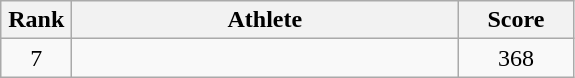<table class="wikitable" style="text-align:center">
<tr>
<th width=40>Rank</th>
<th width=250>Athlete</th>
<th width=70>Score</th>
</tr>
<tr>
<td>7</td>
<td align=left></td>
<td>368</td>
</tr>
</table>
